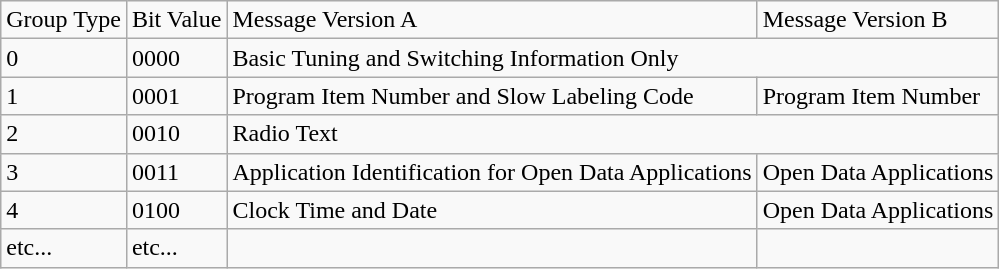<table class="wikitable">
<tr>
<td>Group Type</td>
<td>Bit Value</td>
<td>Message Version A</td>
<td>Message Version B</td>
</tr>
<tr>
<td>0</td>
<td>0000</td>
<td colspan="2">Basic Tuning and Switching Information Only</td>
</tr>
<tr>
<td>1</td>
<td>0001</td>
<td>Program Item Number and Slow Labeling Code</td>
<td>Program Item Number</td>
</tr>
<tr>
<td>2</td>
<td>0010</td>
<td colspan="2">Radio Text</td>
</tr>
<tr>
<td>3</td>
<td>0011</td>
<td>Application Identification for Open Data Applications</td>
<td>Open Data Applications</td>
</tr>
<tr>
<td>4</td>
<td>0100</td>
<td>Clock Time and Date</td>
<td>Open Data Applications</td>
</tr>
<tr>
<td>etc...</td>
<td>etc...</td>
<td></td>
<td></td>
</tr>
</table>
